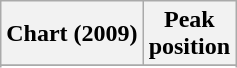<table class="wikitable sortable">
<tr>
<th align="left">Chart (2009)</th>
<th align="left">Peak<br>position</th>
</tr>
<tr>
</tr>
<tr>
</tr>
<tr>
</tr>
</table>
